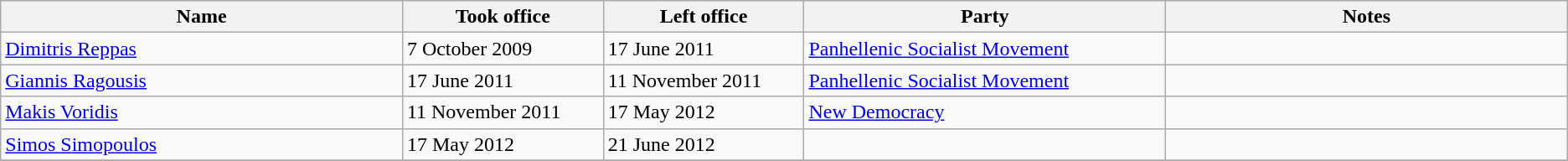<table class="wikitable">
<tr>
<th width="20%">Name</th>
<th width="10%">Took office</th>
<th width="10%">Left office</th>
<th width="18%">Party</th>
<th width="20%">Notes</th>
</tr>
<tr>
<td><a href='#'>Dimitris Reppas</a></td>
<td>7 October 2009</td>
<td>17 June 2011</td>
<td><a href='#'>Panhellenic Socialist Movement</a></td>
<td></td>
</tr>
<tr>
<td><a href='#'>Giannis Ragousis</a></td>
<td>17 June 2011</td>
<td>11 November 2011</td>
<td><a href='#'>Panhellenic Socialist Movement</a></td>
<td></td>
</tr>
<tr>
<td><a href='#'>Makis Voridis</a></td>
<td>11 November 2011</td>
<td>17 May 2012</td>
<td><a href='#'>New Democracy</a></td>
<td></td>
</tr>
<tr>
<td><a href='#'>Simos Simopoulos</a></td>
<td>17 May 2012</td>
<td>21 June 2012</td>
<td></td>
<td></td>
</tr>
<tr>
</tr>
</table>
